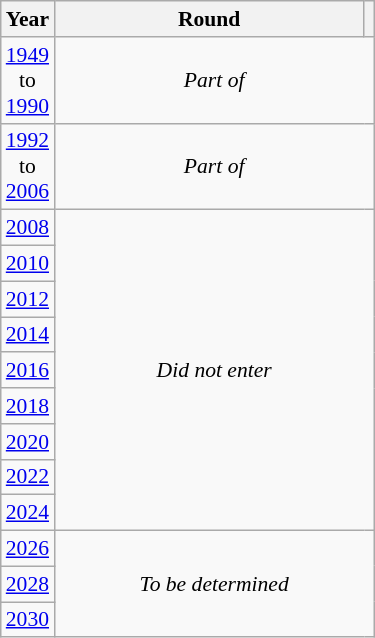<table class="wikitable" style="text-align: center; font-size:90%">
<tr>
<th>Year</th>
<th style="width:200px">Round</th>
<th></th>
</tr>
<tr>
<td><a href='#'>1949</a><br>to<br><a href='#'>1990</a></td>
<td colspan="2"><em>Part of </em></td>
</tr>
<tr>
<td><a href='#'>1992</a><br>to<br><a href='#'>2006</a></td>
<td colspan="2"><em>Part of </em></td>
</tr>
<tr>
<td><a href='#'>2008</a></td>
<td colspan="2" rowspan="9"><em>Did not enter</em></td>
</tr>
<tr>
<td><a href='#'>2010</a></td>
</tr>
<tr>
<td><a href='#'>2012</a></td>
</tr>
<tr>
<td><a href='#'>2014</a></td>
</tr>
<tr>
<td><a href='#'>2016</a></td>
</tr>
<tr>
<td><a href='#'>2018</a></td>
</tr>
<tr>
<td><a href='#'>2020</a></td>
</tr>
<tr>
<td><a href='#'>2022</a></td>
</tr>
<tr>
<td><a href='#'>2024</a></td>
</tr>
<tr>
<td><a href='#'>2026</a></td>
<td colspan="2" rowspan="3"><em>To be determined</em></td>
</tr>
<tr>
<td><a href='#'>2028</a></td>
</tr>
<tr>
<td><a href='#'>2030</a></td>
</tr>
</table>
